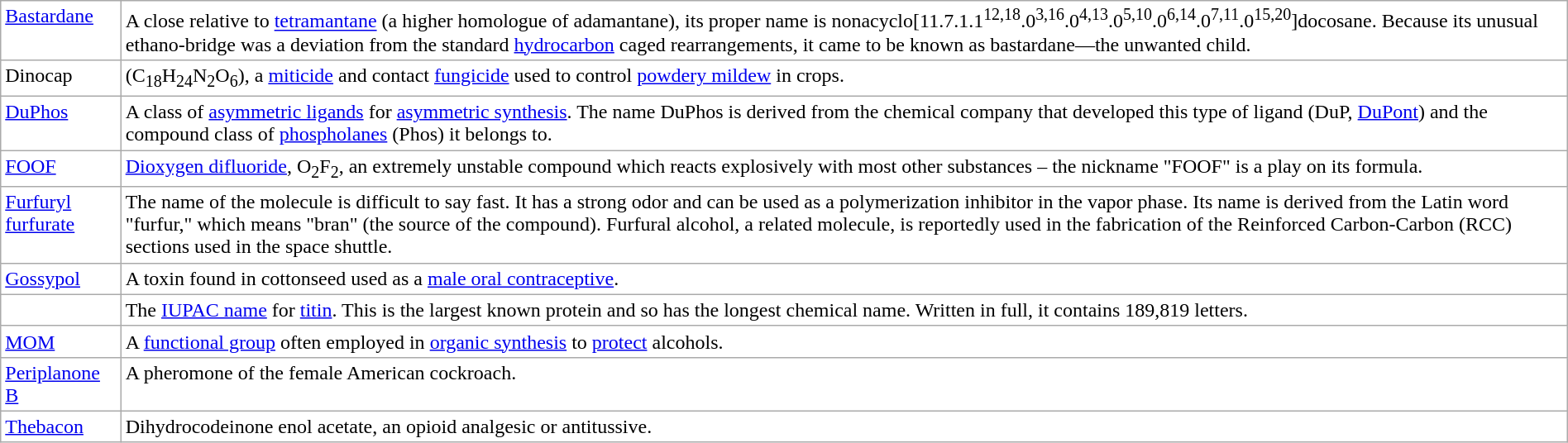<table class="wikitable" style="margin:auto; background:white;">
<tr>
<td valign="top"><a href='#'>Bastardane</a></td>
<td valign="top">A close relative to <a href='#'>tetramantane</a> (a higher homologue of adamantane), its proper name is nonacyclo[11.7.1.1<sup>12,18</sup>.0<sup>3,16</sup>.0<sup>4,13</sup>.0<sup>5,10</sup>.0<sup>6,14</sup>.0<sup>7,11</sup>.0<sup>15,20</sup>]docosane. Because its unusual ethano-bridge was a deviation from the standard <a href='#'>hydrocarbon</a> caged rearrangements, it came to be known as bastardane—the unwanted child.</td>
</tr>
<tr>
<td valign="top">Dinocap</td>
<td valign="top"> (C<sub>18</sub>H<sub>24</sub>N<sub>2</sub>O<sub>6</sub>), a <a href='#'>miticide</a> and contact <a href='#'>fungicide</a> used to control <a href='#'>powdery mildew</a> in crops.</td>
</tr>
<tr>
<td valign="top"><a href='#'>DuPhos</a></td>
<td valign="top"> A class of <a href='#'>asymmetric ligands</a> for <a href='#'>asymmetric synthesis</a>. The name DuPhos is derived from the chemical company that developed this type of ligand (DuP, <a href='#'>DuPont</a>) and the compound class of <a href='#'>phospholanes</a> (Phos) it belongs to.</td>
</tr>
<tr>
<td valign="top"><a href='#'>FOOF</a></td>
<td valign="top"> <a href='#'>Dioxygen difluoride</a>, O<sub>2</sub>F<sub>2</sub>, an extremely unstable compound which reacts explosively with most other substances – the nickname "FOOF" is a play on its formula.</td>
</tr>
<tr>
<td valign="top"><a href='#'>Furfuryl furfurate</a></td>
<td valign="top">The name of the molecule is difficult to say fast. It has a strong odor and can be used as a polymerization inhibitor in the vapor phase. Its name is derived from the Latin word "furfur," which means "bran" (the source of the compound). Furfural alcohol, a related molecule, is reportedly used in the fabrication of the Reinforced Carbon-Carbon (RCC) sections used in the space shuttle.</td>
</tr>
<tr>
<td valign="top"><a href='#'>Gossypol</a></td>
<td valign="top"> A toxin found in cottonseed used as a <a href='#'>male oral contraceptive</a>.</td>
</tr>
<tr>
<td valign="top"><a href='#'></a></td>
<td valign="top">The <a href='#'>IUPAC name</a> for <a href='#'>titin</a>. This is the largest known protein and so has the longest chemical name.  Written in full, it contains 189,819 letters.</td>
</tr>
<tr>
<td><a href='#'>MOM</a></td>
<td>A <a href='#'>functional group</a> often employed in <a href='#'>organic synthesis</a> to <a href='#'>protect</a> alcohols.</td>
</tr>
<tr>
<td valign="top"><a href='#'>Periplanone B</a></td>
<td valign="top"> A pheromone of the female American cockroach.</td>
</tr>
<tr>
<td valign="top"><a href='#'>Thebacon</a></td>
<td valign="top"> Dihydrocodeinone enol acetate, an opioid analgesic or antitussive. </td>
</tr>
</table>
